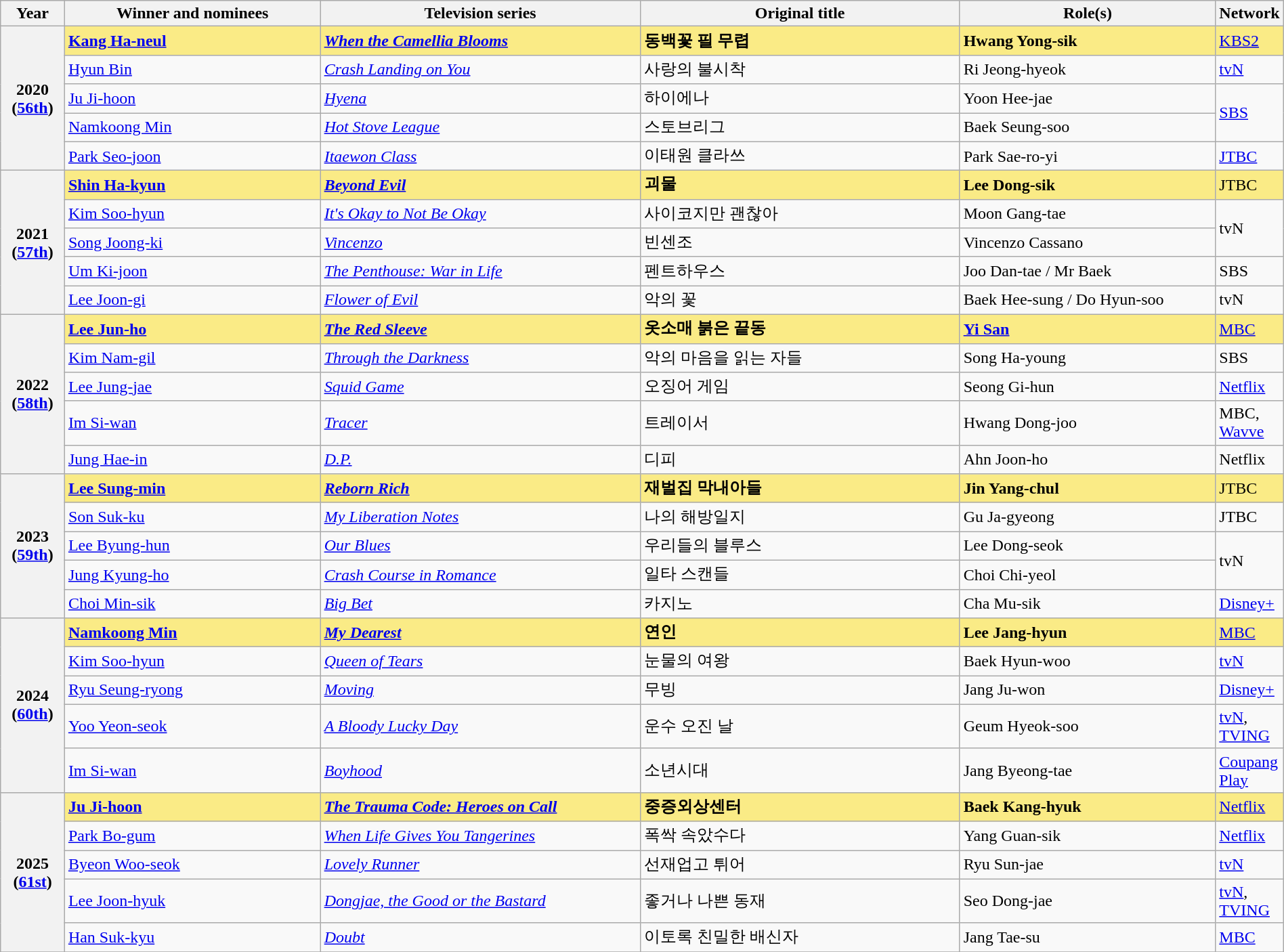<table class="wikitable" style="width:100%;" cellpadding="6">
<tr>
<th style="width:5%;">Year</th>
<th style="width:20%;">Winner and nominees</th>
<th style="width:25%;">Television series</th>
<th style="width:25%;">Original title</th>
<th style="width:20%;">Role(s)</th>
<th style="width:5%;">Network</th>
</tr>
<tr>
<th rowspan="5">2020<br>(<a href='#'>56th</a>)</th>
<td style="background:#FAEB86;"><strong> <a href='#'>Kang Ha-neul</a> </strong></td>
<td style="background:#FAEB86;"><strong><em><a href='#'>When the Camellia Blooms</a></em></strong></td>
<td style="background:#FAEB86;"><strong> 동백꽃 필 무렵</strong></td>
<td style="background:#FAEB86;"><strong>Hwang Yong-sik </strong></td>
<td style="background:#FAEB86;"><a href='#'>KBS2</a></td>
</tr>
<tr>
<td><a href='#'>Hyun Bin</a></td>
<td><em><a href='#'>Crash Landing on You</a></em></td>
<td>사랑의 불시착</td>
<td>Ri Jeong-hyeok</td>
<td><a href='#'>tvN</a></td>
</tr>
<tr>
<td><a href='#'>Ju Ji-hoon</a></td>
<td><em><a href='#'>Hyena</a></em></td>
<td>하이에나</td>
<td>Yoon Hee-jae</td>
<td rowspan="2"><a href='#'>SBS</a></td>
</tr>
<tr>
<td><a href='#'>Namkoong Min</a></td>
<td><em><a href='#'>Hot Stove League</a></em></td>
<td>스토브리그</td>
<td>Baek Seung-soo</td>
</tr>
<tr>
<td><a href='#'>Park Seo-joon</a></td>
<td><em><a href='#'>Itaewon Class</a></em></td>
<td>이태원 클라쓰</td>
<td>Park Sae-ro-yi</td>
<td><a href='#'>JTBC</a></td>
</tr>
<tr>
<th rowspan="5">2021<br>(<a href='#'>57th</a>)</th>
<td style="background:#FAEB86;"><strong> <a href='#'>Shin Ha-kyun</a>  </strong></td>
<td style="background:#FAEB86;"><strong><em><a href='#'><em>Beyond Evil</em></a></em></strong></td>
<td style="background:#FAEB86;"><strong> 괴물</strong></td>
<td style="background:#FAEB86;"><strong>Lee Dong-sik</strong></td>
<td style="background:#FAEB86;">JTBC</td>
</tr>
<tr>
<td><a href='#'>Kim Soo-hyun</a></td>
<td><em><a href='#'>It's Okay to Not Be Okay</a></em></td>
<td>사이코지만 괜찮아</td>
<td>Moon Gang-tae</td>
<td rowspan="2">tvN</td>
</tr>
<tr>
<td><a href='#'>Song Joong-ki</a></td>
<td><a href='#'><em>Vincenzo</em></a></td>
<td>빈센조</td>
<td>Vincenzo Cassano</td>
</tr>
<tr>
<td><a href='#'>Um Ki-joon</a></td>
<td><em><a href='#'>The Penthouse: War in Life</a></em></td>
<td>펜트하우스</td>
<td>Joo Dan-tae / Mr Baek</td>
<td>SBS</td>
</tr>
<tr>
<td><a href='#'>Lee Joon-gi</a></td>
<td><a href='#'><em>Flower of Evil</em></a></td>
<td>악의 꽃</td>
<td>Baek Hee-sung / Do Hyun-soo</td>
<td>tvN</td>
</tr>
<tr>
<th rowspan="5">2022<br>(<a href='#'>58th</a>)</th>
<td style="background:#FAEB86;"><strong> <a href='#'>Lee Jun-ho</a>  </strong></td>
<td style="background:#FAEB86;"><strong><em><a href='#'>The Red Sleeve</a></em></strong></td>
<td style="background:#FAEB86;"><strong>옷소매 붉은 끝동</strong></td>
<td style="background:#FAEB86;"><strong><a href='#'>Yi San</a></strong></td>
<td style="background:#FAEB86;"><a href='#'>MBC</a></td>
</tr>
<tr>
<td><a href='#'>Kim Nam-gil</a></td>
<td><em><a href='#'>Through the Darkness</a></em></td>
<td>악의 마음을 읽는 자들</td>
<td>Song Ha-young</td>
<td>SBS</td>
</tr>
<tr>
<td><a href='#'>Lee Jung-jae</a></td>
<td><em><a href='#'>Squid Game</a></em></td>
<td>오징어 게임</td>
<td>Seong Gi-hun</td>
<td><a href='#'>Netflix</a></td>
</tr>
<tr>
<td><a href='#'>Im Si-wan</a></td>
<td><em><a href='#'>Tracer</a></em></td>
<td>트레이서</td>
<td>Hwang Dong-joo</td>
<td>MBC, <a href='#'>Wavve</a></td>
</tr>
<tr>
<td><a href='#'>Jung Hae-in</a></td>
<td><em><a href='#'>D.P.</a></em></td>
<td>디피</td>
<td>Ahn Joon-ho</td>
<td>Netflix</td>
</tr>
<tr>
<th rowspan="5">2023<br>(<a href='#'>59th</a>)</th>
<td style="background:#FAEB86;"><strong> <a href='#'>Lee Sung-min</a>  </strong></td>
<td style="background:#FAEB86;"><strong><em><a href='#'>Reborn Rich</a></em></strong></td>
<td style="background:#FAEB86;"><strong>재벌집 막내아들</strong></td>
<td style="background:#FAEB86;"><strong>Jin Yang-chul</strong></td>
<td style="background:#FAEB86;">JTBC</td>
</tr>
<tr>
<td><a href='#'>Son Suk-ku</a></td>
<td><em><a href='#'>My Liberation Notes</a></em></td>
<td>나의 해방일지</td>
<td>Gu Ja-gyeong</td>
<td>JTBC</td>
</tr>
<tr>
<td><a href='#'>Lee Byung-hun</a></td>
<td><em><a href='#'>Our Blues</a></em></td>
<td>우리들의 블루스</td>
<td>Lee Dong-seok</td>
<td rowspan="2">tvN</td>
</tr>
<tr>
<td><a href='#'>Jung Kyung-ho</a></td>
<td><em><a href='#'>Crash Course in Romance</a></em></td>
<td>일타 스캔들</td>
<td>Choi Chi-yeol</td>
</tr>
<tr>
<td><a href='#'>Choi Min-sik</a></td>
<td><a href='#'><em>Big Bet</em></a></td>
<td>카지노</td>
<td>Cha Mu-sik</td>
<td><a href='#'>Disney+</a></td>
</tr>
<tr>
<th rowspan="5">2024<br>(<a href='#'>60th</a>)</th>
<td style="background:#FAEB86;"><strong><a href='#'>Namkoong Min</a> </strong></td>
<td style="background:#FAEB86;"><strong><em><a href='#'>My Dearest</a></em></strong></td>
<td style="background:#FAEB86;"><strong>연인</strong></td>
<td style="background:#FAEB86;"><strong>Lee Jang-hyun</strong></td>
<td style="background:#FAEB86;"><a href='#'>MBC</a></td>
</tr>
<tr>
<td><a href='#'>Kim Soo-hyun</a></td>
<td><em><a href='#'>Queen of Tears</a> </em></td>
<td>눈물의 여왕</td>
<td>Baek Hyun-woo</td>
<td><a href='#'>tvN</a></td>
</tr>
<tr>
<td><a href='#'>Ryu Seung-ryong</a></td>
<td><em><a href='#'>Moving</a></em></td>
<td>무빙</td>
<td>Jang Ju-won</td>
<td><a href='#'>Disney+</a></td>
</tr>
<tr>
<td><a href='#'>Yoo Yeon-seok</a></td>
<td><em><a href='#'>A Bloody Lucky Day</a></em></td>
<td>운수 오진 날</td>
<td>Geum Hyeok-soo</td>
<td><a href='#'>tvN</a>, <a href='#'>TVING</a></td>
</tr>
<tr>
<td><a href='#'>Im Si-wan</a></td>
<td><em><a href='#'>Boyhood</a></em></td>
<td>소년시대</td>
<td>Jang Byeong-tae</td>
<td><a href='#'>Coupang Play</a></td>
</tr>
<tr>
<th rowspan="5">2025<br>(<a href='#'>61st</a>)</th>
<td style="background:#FAEB86;"><strong> <a href='#'>Ju Ji-hoon</a> </strong></td>
<td style="background:#FAEB86;"><strong><em><a href='#'>The Trauma Code: Heroes on Call</a></em></strong></td>
<td style="background:#FAEB86;"><strong>중증외상센터</strong></td>
<td style="background:#FAEB86;"><strong>Baek Kang-hyuk</strong></td>
<td style="background:#FAEB86;"><a href='#'>Netflix</a></td>
</tr>
<tr>
<td><a href='#'>Park Bo-gum</a></td>
<td><em><a href='#'>When Life Gives You Tangerines</a></em></td>
<td>폭싹 속았수다</td>
<td>Yang Guan-sik</td>
<td><a href='#'>Netflix</a></td>
</tr>
<tr>
<td><a href='#'>Byeon Woo-seok</a></td>
<td><em><a href='#'>Lovely Runner</a></em></td>
<td>선재업고 튀어</td>
<td>Ryu Sun-jae</td>
<td><a href='#'>tvN</a></td>
</tr>
<tr>
<td><a href='#'>Lee Joon-hyuk</a></td>
<td><em><a href='#'>Dongjae, the Good or the Bastard</a></em></td>
<td>좋거나 나쁜 동재</td>
<td>Seo Dong-jae</td>
<td><a href='#'>tvN</a>, <a href='#'>TVING</a></td>
</tr>
<tr>
<td><a href='#'>Han Suk-kyu</a></td>
<td><em><a href='#'>Doubt</a></em></td>
<td>이토록 친밀한 배신자</td>
<td>Jang Tae-su</td>
<td><a href='#'>MBC</a></td>
</tr>
<tr>
</tr>
</table>
